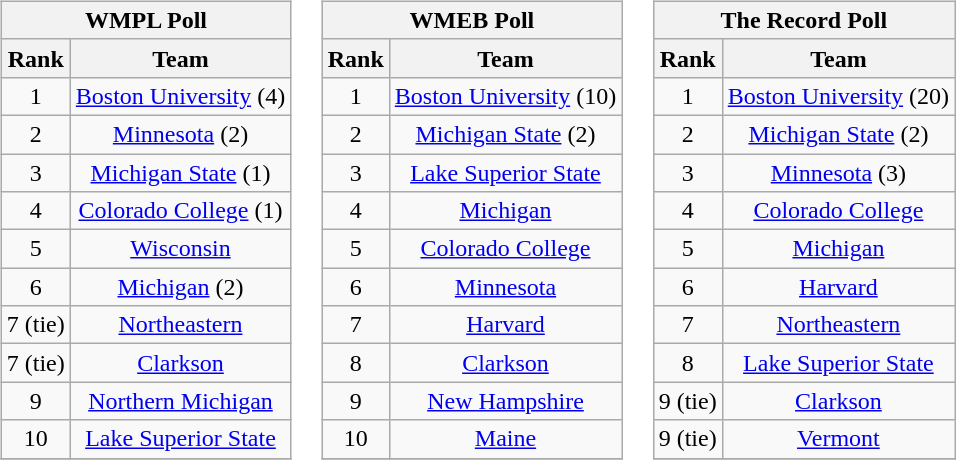<table>
<tr style="vertical-align:top;">
<td><br><table class="wikitable" style="text-align:center;">
<tr>
<th colspan=2><strong>WMPL Poll</strong></th>
</tr>
<tr>
<th>Rank</th>
<th>Team</th>
</tr>
<tr>
<td>1</td>
<td><a href='#'>Boston University</a> (4)</td>
</tr>
<tr>
<td>2</td>
<td><a href='#'>Minnesota</a> (2)</td>
</tr>
<tr>
<td>3</td>
<td><a href='#'>Michigan State</a> (1)</td>
</tr>
<tr>
<td>4</td>
<td><a href='#'>Colorado College</a> (1)</td>
</tr>
<tr>
<td>5</td>
<td><a href='#'>Wisconsin</a></td>
</tr>
<tr>
<td>6</td>
<td><a href='#'>Michigan</a> (2)</td>
</tr>
<tr>
<td>7 (tie)</td>
<td><a href='#'>Northeastern</a></td>
</tr>
<tr>
<td>7 (tie)</td>
<td><a href='#'>Clarkson</a></td>
</tr>
<tr>
<td>9</td>
<td><a href='#'>Northern Michigan</a></td>
</tr>
<tr>
<td>10</td>
<td><a href='#'>Lake Superior State</a></td>
</tr>
<tr>
</tr>
</table>
</td>
<td><br><table class="wikitable" style="text-align:center;">
<tr>
<th colspan=2><strong>WMEB Poll</strong></th>
</tr>
<tr>
<th>Rank</th>
<th>Team</th>
</tr>
<tr>
<td>1</td>
<td><a href='#'>Boston University</a> (10)</td>
</tr>
<tr>
<td>2</td>
<td><a href='#'>Michigan State</a> (2)</td>
</tr>
<tr>
<td>3</td>
<td><a href='#'>Lake Superior State</a></td>
</tr>
<tr>
<td>4</td>
<td><a href='#'>Michigan</a></td>
</tr>
<tr>
<td>5</td>
<td><a href='#'>Colorado College</a></td>
</tr>
<tr>
<td>6</td>
<td><a href='#'>Minnesota</a></td>
</tr>
<tr>
<td>7</td>
<td><a href='#'>Harvard</a></td>
</tr>
<tr>
<td>8</td>
<td><a href='#'>Clarkson</a></td>
</tr>
<tr>
<td>9</td>
<td><a href='#'>New Hampshire</a></td>
</tr>
<tr>
<td>10</td>
<td><a href='#'>Maine</a></td>
</tr>
<tr>
</tr>
</table>
</td>
<td><br><table class="wikitable" style="text-align:center;">
<tr>
<th colspan=2><strong>The Record Poll</strong></th>
</tr>
<tr>
<th>Rank</th>
<th>Team</th>
</tr>
<tr>
<td>1</td>
<td><a href='#'>Boston University</a> (20)</td>
</tr>
<tr>
<td>2</td>
<td><a href='#'>Michigan State</a> (2)</td>
</tr>
<tr>
<td>3</td>
<td><a href='#'>Minnesota</a> (3)</td>
</tr>
<tr>
<td>4</td>
<td><a href='#'>Colorado College</a></td>
</tr>
<tr>
<td>5</td>
<td><a href='#'>Michigan</a></td>
</tr>
<tr>
<td>6</td>
<td><a href='#'>Harvard</a></td>
</tr>
<tr>
<td>7</td>
<td><a href='#'>Northeastern</a></td>
</tr>
<tr>
<td>8</td>
<td><a href='#'>Lake Superior State</a></td>
</tr>
<tr>
<td>9 (tie)</td>
<td><a href='#'>Clarkson</a></td>
</tr>
<tr>
<td>9 (tie)</td>
<td><a href='#'>Vermont</a></td>
</tr>
<tr>
</tr>
</table>
</td>
</tr>
</table>
